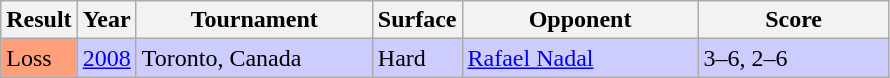<table class="sortable wikitable">
<tr>
<th style="width:40px">Result</th>
<th style="width:30px">Year</th>
<th style="width:150px">Tournament</th>
<th style="width:50px">Surface</th>
<th style="width:150px">Opponent</th>
<th style="width:120px" class="unsortable">Score</th>
</tr>
<tr style="background:#ccccff;">
<td style="background:#ffa07a;">Loss</td>
<td><a href='#'>2008</a></td>
<td>Toronto, Canada</td>
<td>Hard</td>
<td> <a href='#'>Rafael Nadal</a></td>
<td>3–6, 2–6</td>
</tr>
</table>
